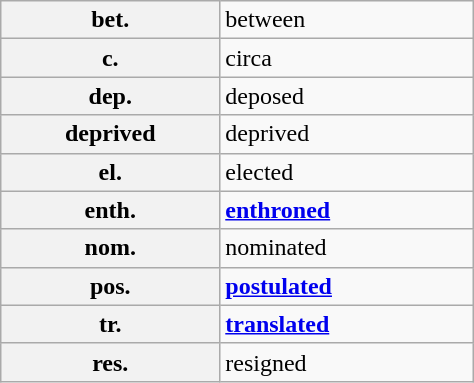<table style="width: 25%; height: 200px" border="1" class="wikitable">
<tr>
<th scope="row">bet.</th>
<td>between</td>
</tr>
<tr>
<th scope="row">c.</th>
<td>circa</td>
</tr>
<tr>
<th scope="row">dep.</th>
<td>deposed</td>
</tr>
<tr>
<th scope="row">deprived</th>
<td>deprived</td>
</tr>
<tr>
<th scope="row">el.</th>
<td>elected</td>
</tr>
<tr>
<th scope="row">enth.</th>
<td><strong><a href='#'>enthroned</a></strong></td>
</tr>
<tr>
<th scope="row">nom.</th>
<td>nominated</td>
</tr>
<tr>
<th scope="row">pos.</th>
<td><strong><a href='#'>postulated</a></strong></td>
</tr>
<tr>
<th scope="row">tr.</th>
<td><strong><a href='#'>translated</a></strong></td>
</tr>
<tr>
<th scope="row">res.</th>
<td>resigned</td>
</tr>
</table>
